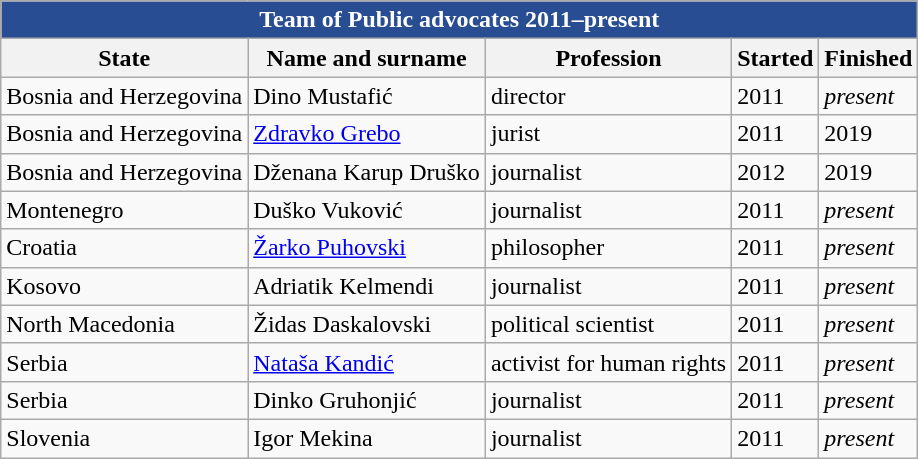<table class="wikitable">
<tr ->
<td bgcolor=#284D93 colspan=5 style="text-align:center; color:white;"><strong> Team of Public advocates 2011–present</strong></td>
</tr>
<tr ->
<th>State</th>
<th>Name and surname</th>
<th>Profession</th>
<th>Started</th>
<th>Finished</th>
</tr>
<tr ->
<td> Bosnia and Herzegovina</td>
<td>Dino Mustafić</td>
<td>director</td>
<td>2011</td>
<td><em>present</em></td>
</tr>
<tr ->
<td> Bosnia and Herzegovina</td>
<td><a href='#'>Zdravko Grebo</a></td>
<td>jurist</td>
<td>2011</td>
<td>2019</td>
</tr>
<tr ->
<td> Bosnia and Herzegovina</td>
<td>Dženana Karup Druško</td>
<td>journalist</td>
<td>2012</td>
<td>2019</td>
</tr>
<tr ->
<td> Montenegro</td>
<td>Duško Vuković</td>
<td>journalist</td>
<td>2011</td>
<td><em>present</em></td>
</tr>
<tr ->
<td> Croatia</td>
<td><a href='#'>Žarko Puhovski</a></td>
<td>philosopher</td>
<td>2011</td>
<td><em>present</em></td>
</tr>
<tr ->
<td> Kosovo</td>
<td>Adriatik Kelmendi</td>
<td>journalist</td>
<td>2011</td>
<td><em>present</em></td>
</tr>
<tr ->
<td> North Macedonia</td>
<td>Židas Daskalovski</td>
<td>political scientist</td>
<td>2011</td>
<td><em>present</em></td>
</tr>
<tr ->
<td> Serbia</td>
<td><a href='#'>Nataša Kandić</a></td>
<td>activist for human rights</td>
<td>2011</td>
<td><em>present</em></td>
</tr>
<tr ->
<td> Serbia</td>
<td>Dinko Gruhonjić</td>
<td>journalist</td>
<td>2011</td>
<td><em>present</em></td>
</tr>
<tr ->
<td> Slovenia</td>
<td>Igor Mekina</td>
<td>journalist</td>
<td>2011</td>
<td><em>present</em></td>
</tr>
</table>
